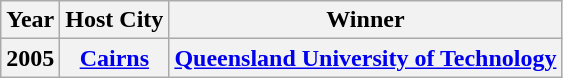<table class="wikitable">
<tr>
<th>Year</th>
<th>Host City</th>
<th>Winner</th>
</tr>
<tr>
<th>2005</th>
<th><a href='#'>Cairns</a></th>
<th><a href='#'>Queensland University of Technology</a></th>
</tr>
</table>
